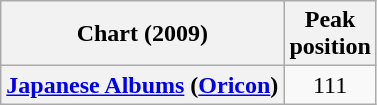<table class="wikitable sortable plainrowheaders" style="text-align:center">
<tr>
<th scope="col">Chart (2009)</th>
<th scope="col">Peak<br>position</th>
</tr>
<tr>
<th scope="row"><a href='#'>Japanese Albums</a> (<a href='#'>Oricon</a>)</th>
<td>111</td>
</tr>
</table>
